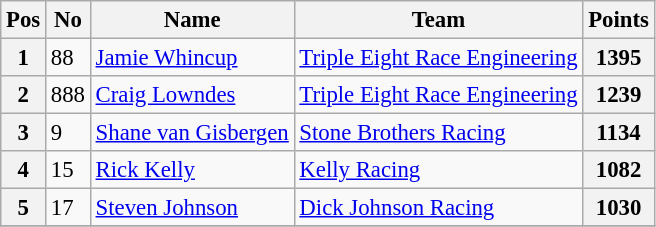<table class="wikitable" style="font-size: 95%;">
<tr>
<th>Pos</th>
<th>No</th>
<th>Name</th>
<th>Team</th>
<th>Points</th>
</tr>
<tr>
<th>1</th>
<td>88</td>
<td><a href='#'>Jamie Whincup</a></td>
<td><a href='#'>Triple Eight Race Engineering</a></td>
<th>1395</th>
</tr>
<tr>
<th>2</th>
<td>888</td>
<td><a href='#'>Craig Lowndes</a></td>
<td><a href='#'>Triple Eight Race Engineering</a></td>
<th>1239</th>
</tr>
<tr>
<th>3</th>
<td>9</td>
<td><a href='#'>Shane van Gisbergen</a></td>
<td><a href='#'>Stone Brothers Racing</a></td>
<th>1134</th>
</tr>
<tr>
<th>4</th>
<td>15</td>
<td><a href='#'>Rick Kelly</a></td>
<td><a href='#'>Kelly Racing</a></td>
<th>1082</th>
</tr>
<tr>
<th>5</th>
<td>17</td>
<td><a href='#'>Steven Johnson</a></td>
<td><a href='#'>Dick Johnson Racing</a></td>
<th>1030</th>
</tr>
<tr>
</tr>
</table>
